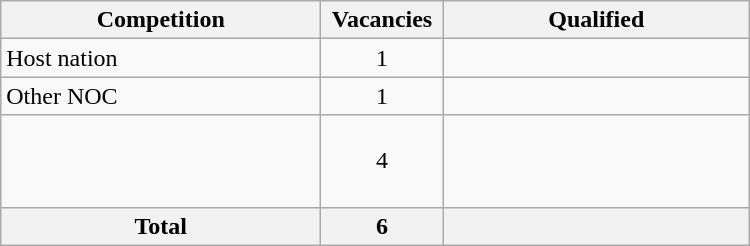<table class = "wikitable" width=500>
<tr>
<th width=300>Competition</th>
<th width=80>Vacancies</th>
<th width=300>Qualified</th>
</tr>
<tr>
<td>Host nation</td>
<td align="center">1</td>
<td></td>
</tr>
<tr>
<td>Other NOC</td>
<td align="center">1</td>
<td></td>
</tr>
<tr>
<td></td>
<td align="center">4</td>
<td><br><br><br></td>
</tr>
<tr>
<th>Total</th>
<th>6</th>
<th></th>
</tr>
</table>
